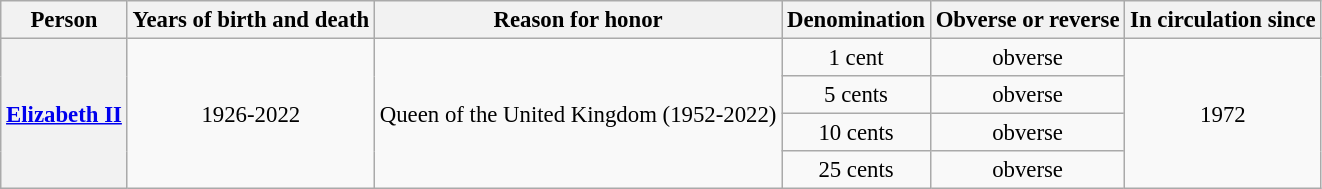<table class="wikitable" style="font-size:95%; text-align:center;">
<tr>
<th>Person</th>
<th>Years of birth and death</th>
<th>Reason for honor</th>
<th>Denomination</th>
<th>Obverse or reverse</th>
<th>In circulation since</th>
</tr>
<tr>
<th rowspan="4"><a href='#'>Elizabeth II</a></th>
<td rowspan="4">1926-2022</td>
<td rowspan="4">Queen of the United Kingdom (1952-2022)</td>
<td>1 cent</td>
<td>obverse</td>
<td rowspan="4">1972</td>
</tr>
<tr>
<td>5 cents</td>
<td>obverse</td>
</tr>
<tr>
<td>10 cents</td>
<td>obverse</td>
</tr>
<tr>
<td>25 cents</td>
<td>obverse</td>
</tr>
</table>
